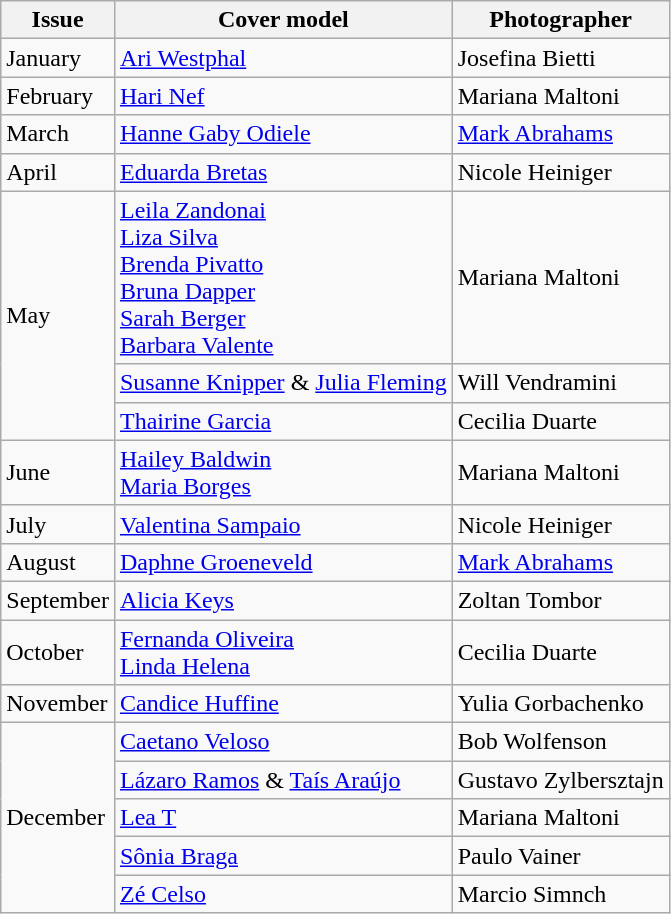<table class="sortable wikitable">
<tr>
<th>Issue</th>
<th>Cover model</th>
<th>Photographer</th>
</tr>
<tr>
<td>January</td>
<td><a href='#'>Ari Westphal</a></td>
<td>Josefina Bietti</td>
</tr>
<tr>
<td>February</td>
<td><a href='#'>Hari Nef</a></td>
<td>Mariana Maltoni</td>
</tr>
<tr>
<td>March</td>
<td><a href='#'>Hanne Gaby Odiele</a></td>
<td><a href='#'>Mark Abrahams</a></td>
</tr>
<tr>
<td>April</td>
<td><a href='#'>Eduarda Bretas</a></td>
<td>Nicole Heiniger</td>
</tr>
<tr>
<td rowspan=3>May</td>
<td><a href='#'>Leila Zandonai</a><br><a href='#'>Liza Silva</a><br><a href='#'>Brenda Pivatto</a><br><a href='#'>Bruna Dapper</a><br><a href='#'>Sarah Berger</a><br><a href='#'>Barbara Valente</a></td>
<td>Mariana Maltoni</td>
</tr>
<tr>
<td><a href='#'>Susanne Knipper</a> & <a href='#'>Julia Fleming</a></td>
<td>Will Vendramini</td>
</tr>
<tr>
<td><a href='#'>Thairine Garcia</a></td>
<td>Cecilia Duarte</td>
</tr>
<tr>
<td>June</td>
<td><a href='#'>Hailey Baldwin</a><br><a href='#'>Maria Borges</a></td>
<td>Mariana Maltoni</td>
</tr>
<tr>
<td>July</td>
<td><a href='#'>Valentina Sampaio</a></td>
<td>Nicole Heiniger</td>
</tr>
<tr>
<td>August</td>
<td><a href='#'>Daphne Groeneveld</a></td>
<td><a href='#'>Mark Abrahams</a></td>
</tr>
<tr>
<td>September</td>
<td><a href='#'>Alicia Keys</a></td>
<td>Zoltan Tombor</td>
</tr>
<tr>
<td>October</td>
<td><a href='#'>Fernanda Oliveira</a><br><a href='#'>Linda Helena</a></td>
<td>Cecilia Duarte</td>
</tr>
<tr>
<td>November</td>
<td><a href='#'>Candice Huffine</a></td>
<td>Yulia Gorbachenko</td>
</tr>
<tr>
<td rowspan=5>December</td>
<td><a href='#'>Caetano Veloso</a></td>
<td>Bob Wolfenson</td>
</tr>
<tr>
<td><a href='#'>Lázaro Ramos</a> & <a href='#'>Taís Araújo</a></td>
<td>Gustavo Zylbersztajn</td>
</tr>
<tr>
<td><a href='#'>Lea T</a></td>
<td>Mariana Maltoni</td>
</tr>
<tr>
<td><a href='#'>Sônia Braga</a></td>
<td>Paulo Vainer</td>
</tr>
<tr>
<td><a href='#'>Zé Celso</a></td>
<td>Marcio Simnch</td>
</tr>
</table>
